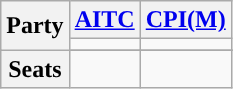<table class="wikitable">
<tr>
<th rowspan="2">Party</th>
<th><a href='#'>AITC</a></th>
<th><a href='#'>CPI(M)</a></th>
</tr>
<tr>
<td style="background:"></td>
<td style="background:"></td>
</tr>
<tr>
<th rowspan="2">Seats</th>
</tr>
<tr>
<td></td>
<td></td>
</tr>
</table>
